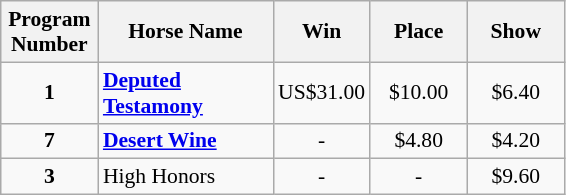<table class="wikitable sortable" style="font-size:90%">
<tr>
<th width="58px">Program <br> Number</th>
<th width="110px">Horse Name <br></th>
<th width="58px">Win <br></th>
<th width="58px">Place <br></th>
<th width="58px">Show <br></th>
</tr>
<tr>
<td align=center><strong>1</strong></td>
<td><strong><a href='#'>Deputed Testamony</a></strong></td>
<td align=center>US$31.00</td>
<td align=center>$10.00</td>
<td align=center>$6.40</td>
</tr>
<tr>
<td align=center><strong>7</strong></td>
<td><strong><a href='#'>Desert Wine</a></strong></td>
<td align=center>-</td>
<td align=center>$4.80</td>
<td align=center>$4.20</td>
</tr>
<tr>
<td align=center><strong>3</strong></td>
<td>High Honors</td>
<td align=center>-</td>
<td align=center>-</td>
<td align=center>$9.60</td>
</tr>
</table>
